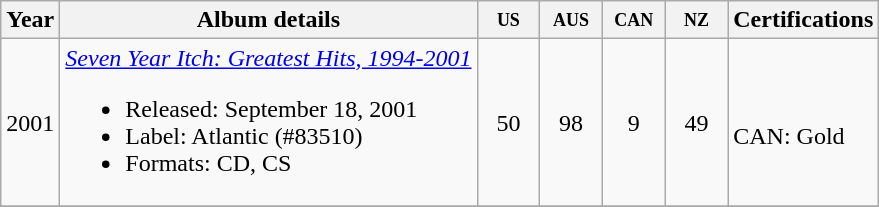<table class="wikitable">
<tr>
<th>Year</th>
<th>Album details</th>
<th style="width:3em;font-size:75%">US<br></th>
<th style="width:3em;font-size:75%">AUS<br></th>
<th style="width:3em;font-size:75%">CAN<br></th>
<th style="width:3em;font-size:75%">NZ<br></th>
<th>Certifications</th>
</tr>
<tr>
<td>2001</td>
<td align="left"><em><a href='#'>Seven Year Itch: Greatest Hits, 1994-2001</a></em><br><ul><li>Released: September 18, 2001</li><li>Label: Atlantic (#83510)</li><li>Formats: CD, CS</li></ul></td>
<td align="center">50</td>
<td align="center">98</td>
<td align="center">9</td>
<td align="center">49</td>
<td><br>CAN: Gold</td>
</tr>
<tr>
</tr>
</table>
